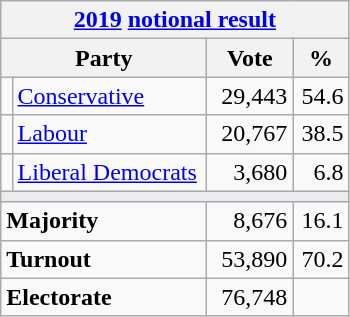<table class="wikitable">
<tr>
<th colspan="4"><a href='#'>2019</a> <a href='#'>notional result</a></th>
</tr>
<tr>
<th bgcolor="#DDDDFF" width="130px" colspan="2">Party</th>
<th bgcolor="#DDDDFF" width="50px">Vote</th>
<th bgcolor="#DDDDFF" width="30px">%</th>
</tr>
<tr>
<td></td>
<td><a href='#'>Conservative</a></td>
<td align=right>29,443</td>
<td align=right>54.6</td>
</tr>
<tr>
<td></td>
<td><a href='#'>Labour</a></td>
<td align=right>20,767</td>
<td align=right>38.5</td>
</tr>
<tr>
<td></td>
<td><a href='#'>Liberal Democrats</a></td>
<td align=right>3,680</td>
<td align=right>6.8</td>
</tr>
<tr>
<td colspan="4" bgcolor="#EAECF0"></td>
</tr>
<tr>
<td colspan="2"><strong>Majority</strong></td>
<td align=right>8,676</td>
<td align=right>16.1</td>
</tr>
<tr>
<td colspan="2"><strong>Turnout</strong></td>
<td align=right>53,890</td>
<td align=right>70.2</td>
</tr>
<tr>
<td colspan="2"><strong>Electorate</strong></td>
<td align=right>76,748</td>
</tr>
</table>
